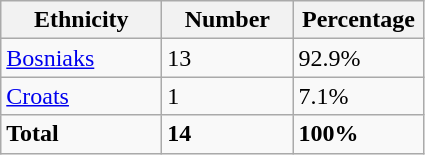<table class="wikitable">
<tr>
<th width="100px">Ethnicity</th>
<th width="80px">Number</th>
<th width="80px">Percentage</th>
</tr>
<tr>
<td><a href='#'>Bosniaks</a></td>
<td>13</td>
<td>92.9%</td>
</tr>
<tr>
<td><a href='#'>Croats</a></td>
<td>1</td>
<td>7.1%</td>
</tr>
<tr>
<td><strong>Total</strong></td>
<td><strong>14</strong></td>
<td><strong>100%</strong></td>
</tr>
</table>
